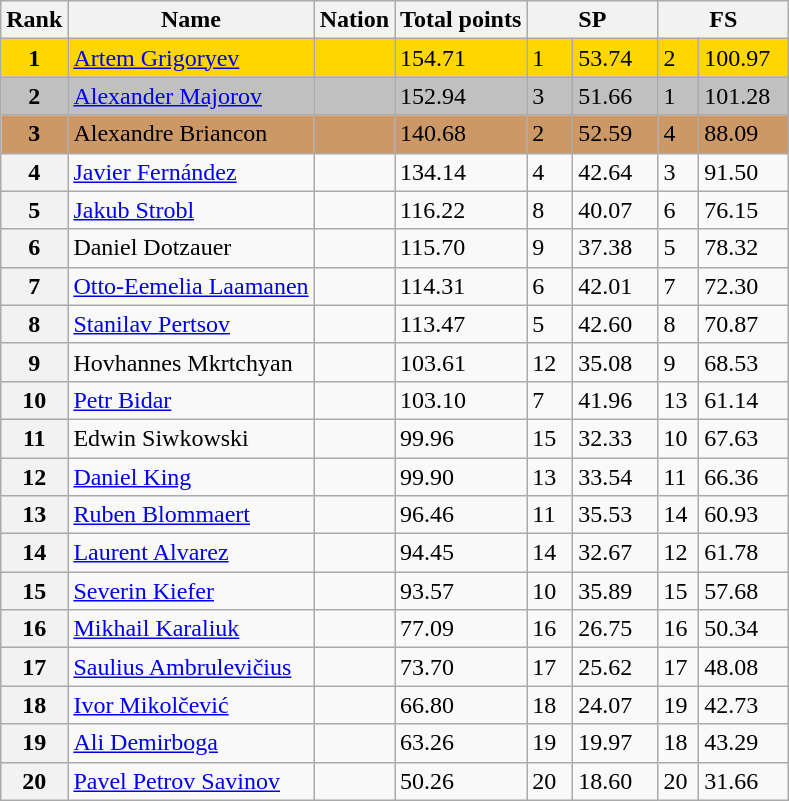<table class="wikitable">
<tr>
<th>Rank</th>
<th>Name</th>
<th>Nation</th>
<th>Total points</th>
<th colspan="2" width="80px">SP</th>
<th colspan="2" width="80px">FS</th>
</tr>
<tr bgcolor="gold">
<td align="center"><strong>1</strong></td>
<td><a href='#'>Artem Grigoryev</a></td>
<td></td>
<td>154.71</td>
<td>1</td>
<td>53.74</td>
<td>2</td>
<td>100.97</td>
</tr>
<tr bgcolor="silver">
<td align="center"><strong>2</strong></td>
<td><a href='#'>Alexander Majorov</a></td>
<td></td>
<td>152.94</td>
<td>3</td>
<td>51.66</td>
<td>1</td>
<td>101.28</td>
</tr>
<tr bgcolor="cc9966">
<td align="center"><strong>3</strong></td>
<td>Alexandre Briancon</td>
<td></td>
<td>140.68</td>
<td>2</td>
<td>52.59</td>
<td>4</td>
<td>88.09</td>
</tr>
<tr>
<th>4</th>
<td><a href='#'>Javier Fernández</a></td>
<td></td>
<td>134.14</td>
<td>4</td>
<td>42.64</td>
<td>3</td>
<td>91.50</td>
</tr>
<tr>
<th>5</th>
<td><a href='#'>Jakub Strobl</a></td>
<td></td>
<td>116.22</td>
<td>8</td>
<td>40.07</td>
<td>6</td>
<td>76.15</td>
</tr>
<tr>
<th>6</th>
<td>Daniel Dotzauer</td>
<td></td>
<td>115.70</td>
<td>9</td>
<td>37.38</td>
<td>5</td>
<td>78.32</td>
</tr>
<tr>
<th>7</th>
<td><a href='#'>Otto-Eemelia Laamanen</a></td>
<td></td>
<td>114.31</td>
<td>6</td>
<td>42.01</td>
<td>7</td>
<td>72.30</td>
</tr>
<tr>
<th>8</th>
<td><a href='#'>Stanilav Pertsov</a></td>
<td></td>
<td>113.47</td>
<td>5</td>
<td>42.60</td>
<td>8</td>
<td>70.87</td>
</tr>
<tr>
<th>9</th>
<td>Hovhannes Mkrtchyan</td>
<td></td>
<td>103.61</td>
<td>12</td>
<td>35.08</td>
<td>9</td>
<td>68.53</td>
</tr>
<tr>
<th>10</th>
<td><a href='#'>Petr Bidar</a></td>
<td></td>
<td>103.10</td>
<td>7</td>
<td>41.96</td>
<td>13</td>
<td>61.14</td>
</tr>
<tr>
<th>11</th>
<td>Edwin Siwkowski</td>
<td></td>
<td>99.96</td>
<td>15</td>
<td>32.33</td>
<td>10</td>
<td>67.63</td>
</tr>
<tr>
<th>12</th>
<td><a href='#'>Daniel King</a></td>
<td></td>
<td>99.90</td>
<td>13</td>
<td>33.54</td>
<td>11</td>
<td>66.36</td>
</tr>
<tr>
<th>13</th>
<td><a href='#'>Ruben Blommaert</a></td>
<td></td>
<td>96.46</td>
<td>11</td>
<td>35.53</td>
<td>14</td>
<td>60.93</td>
</tr>
<tr>
<th>14</th>
<td><a href='#'>Laurent Alvarez</a></td>
<td></td>
<td>94.45</td>
<td>14</td>
<td>32.67</td>
<td>12</td>
<td>61.78</td>
</tr>
<tr>
<th>15</th>
<td><a href='#'>Severin Kiefer</a></td>
<td></td>
<td>93.57</td>
<td>10</td>
<td>35.89</td>
<td>15</td>
<td>57.68</td>
</tr>
<tr>
<th>16</th>
<td><a href='#'>Mikhail Karaliuk</a></td>
<td></td>
<td>77.09</td>
<td>16</td>
<td>26.75</td>
<td>16</td>
<td>50.34</td>
</tr>
<tr>
<th>17</th>
<td><a href='#'>Saulius Ambrulevičius</a></td>
<td></td>
<td>73.70</td>
<td>17</td>
<td>25.62</td>
<td>17</td>
<td>48.08</td>
</tr>
<tr>
<th>18</th>
<td><a href='#'>Ivor Mikolčević</a></td>
<td></td>
<td>66.80</td>
<td>18</td>
<td>24.07</td>
<td>19</td>
<td>42.73</td>
</tr>
<tr>
<th>19</th>
<td><a href='#'>Ali Demirboga</a></td>
<td></td>
<td>63.26</td>
<td>19</td>
<td>19.97</td>
<td>18</td>
<td>43.29</td>
</tr>
<tr>
<th>20</th>
<td><a href='#'>Pavel Petrov Savinov</a></td>
<td></td>
<td>50.26</td>
<td>20</td>
<td>18.60</td>
<td>20</td>
<td>31.66</td>
</tr>
</table>
